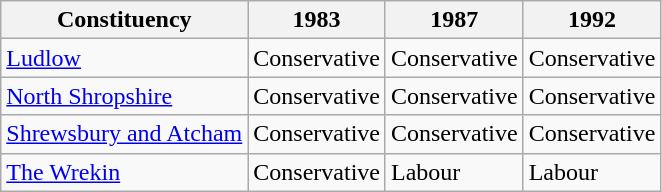<table class="wikitable">
<tr>
<th>Constituency</th>
<th>1983</th>
<th>1987</th>
<th>1992</th>
</tr>
<tr>
<td><a href='#'>Ludlow</a></td>
<td bgcolor=>Conservative</td>
<td bgcolor=>Conservative</td>
<td bgcolor=>Conservative</td>
</tr>
<tr>
<td><a href='#'>North Shropshire</a></td>
<td bgcolor=>Conservative</td>
<td bgcolor=>Conservative</td>
<td bgcolor=>Conservative</td>
</tr>
<tr>
<td><a href='#'>Shrewsbury and Atcham</a></td>
<td bgcolor=>Conservative</td>
<td bgcolor=>Conservative</td>
<td bgcolor=>Conservative</td>
</tr>
<tr>
<td><a href='#'>The Wrekin</a></td>
<td bgcolor=>Conservative</td>
<td bgcolor=>Labour</td>
<td bgcolor=>Labour</td>
</tr>
</table>
